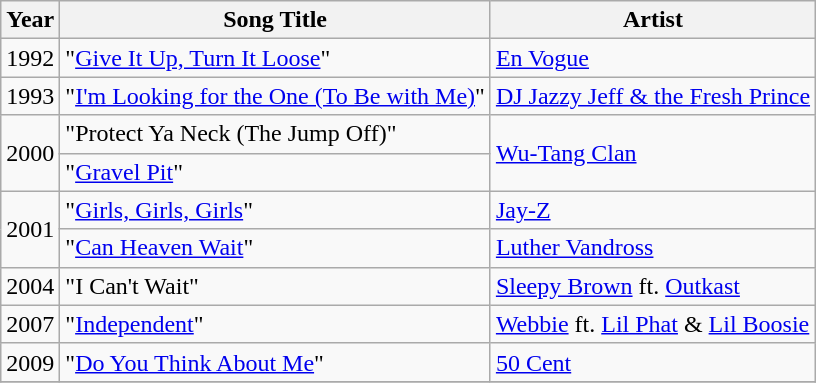<table class="wikitable sortable">
<tr>
<th>Year</th>
<th>Song Title</th>
<th>Artist</th>
</tr>
<tr>
<td>1992</td>
<td>"<a href='#'>Give It Up, Turn It Loose</a>"</td>
<td><a href='#'>En Vogue</a></td>
</tr>
<tr>
<td>1993</td>
<td>"<a href='#'>I'm Looking for the One (To Be with Me)</a>"</td>
<td><a href='#'>DJ Jazzy Jeff & the Fresh Prince</a></td>
</tr>
<tr>
<td rowspan=2>2000</td>
<td>"Protect Ya Neck (The Jump Off)"</td>
<td rowspan=2><a href='#'>Wu-Tang Clan</a></td>
</tr>
<tr>
<td>"<a href='#'>Gravel Pit</a>"</td>
</tr>
<tr>
<td rowspan=2>2001</td>
<td>"<a href='#'>Girls, Girls, Girls</a>"</td>
<td><a href='#'>Jay-Z</a></td>
</tr>
<tr>
<td>"<a href='#'>Can Heaven Wait</a>"</td>
<td><a href='#'>Luther Vandross</a></td>
</tr>
<tr>
<td>2004</td>
<td>"I Can't Wait"</td>
<td><a href='#'>Sleepy Brown</a> ft. <a href='#'>Outkast</a></td>
</tr>
<tr>
<td>2007</td>
<td>"<a href='#'>Independent</a>"</td>
<td><a href='#'>Webbie</a> ft. <a href='#'>Lil Phat</a> & <a href='#'>Lil Boosie</a></td>
</tr>
<tr>
<td>2009</td>
<td>"<a href='#'>Do You Think About Me</a>"</td>
<td><a href='#'>50 Cent</a></td>
</tr>
<tr>
</tr>
</table>
